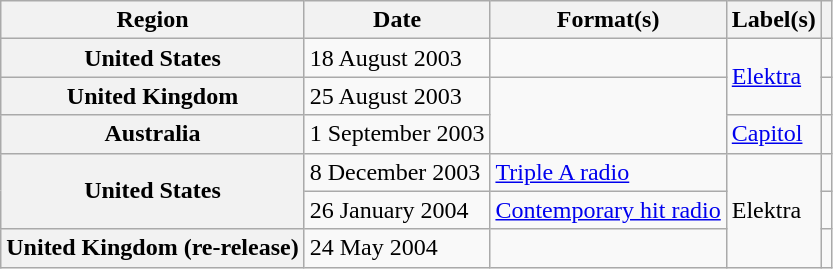<table class="wikitable plainrowheaders">
<tr>
<th scope="col">Region</th>
<th scope="col">Date</th>
<th scope="col">Format(s)</th>
<th scope="col">Label(s)</th>
<th scope="col"></th>
</tr>
<tr>
<th scope="row">United States</th>
<td>18 August 2003</td>
<td></td>
<td rowspan="2"><a href='#'>Elektra</a></td>
<td align="center"></td>
</tr>
<tr>
<th scope="row">United Kingdom</th>
<td>25 August 2003</td>
<td rowspan="2"></td>
<td align="center"></td>
</tr>
<tr>
<th scope="row">Australia</th>
<td>1 September 2003</td>
<td><a href='#'>Capitol</a></td>
<td align="center"></td>
</tr>
<tr>
<th scope="row" rowspan="2">United States</th>
<td>8 December 2003</td>
<td><a href='#'>Triple A radio</a></td>
<td rowspan="3">Elektra</td>
<td align="center"></td>
</tr>
<tr>
<td>26 January 2004</td>
<td><a href='#'>Contemporary hit radio</a></td>
<td align="center"></td>
</tr>
<tr>
<th scope="row">United Kingdom (re-release)</th>
<td>24 May 2004</td>
<td></td>
<td align="center"></td>
</tr>
</table>
